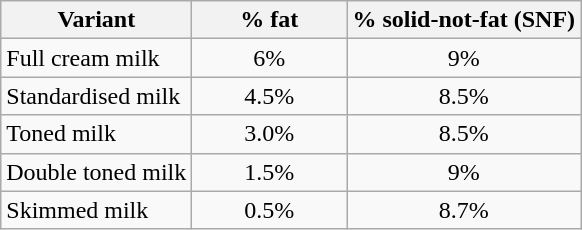<table class="wikitable" style="text-align: center">
<tr>
<th>Variant</th>
<th style="width: 6em;">% fat</th>
<th>% solid-not-fat (SNF)</th>
</tr>
<tr>
<td style="text-align: left">Full cream milk</td>
<td>6%</td>
<td>9%</td>
</tr>
<tr>
<td style="text-align: left">Standardised milk</td>
<td>4.5%</td>
<td>8.5%</td>
</tr>
<tr>
<td style="text-align: left">Toned milk</td>
<td>3.0%</td>
<td>8.5%</td>
</tr>
<tr>
<td style="text-align: left">Double toned milk</td>
<td>1.5%</td>
<td>9%</td>
</tr>
<tr>
<td style="text-align: left">Skimmed milk</td>
<td>0.5%</td>
<td>8.7%</td>
</tr>
</table>
